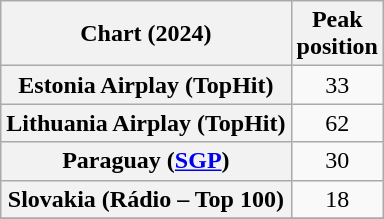<table class="wikitable plainrowheaders sortable" style="text-align:center">
<tr>
<th scope="col">Chart (2024)</th>
<th scope="col">Peak<br>position</th>
</tr>
<tr>
<th scope="row">Estonia Airplay (TopHit)</th>
<td>33</td>
</tr>
<tr>
<th scope="row">Lithuania Airplay (TopHit)</th>
<td>62</td>
</tr>
<tr>
<th scope="row">Paraguay (<a href='#'>SGP</a>)</th>
<td>30</td>
</tr>
<tr>
<th scope="row">Slovakia (Rádio – Top 100)</th>
<td>18</td>
</tr>
<tr>
</tr>
</table>
